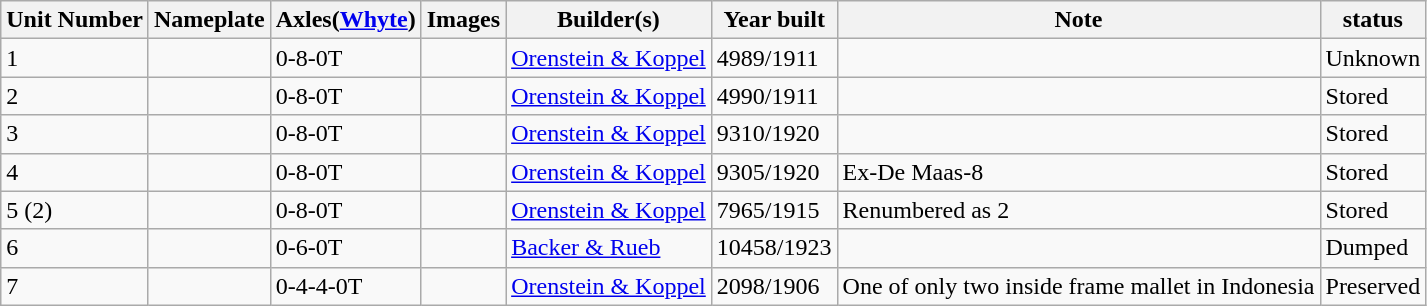<table class="wikitable">
<tr>
<th>Unit Number</th>
<th>Nameplate</th>
<th>Axles(<a href='#'>Whyte</a>)</th>
<th>Images</th>
<th>Builder(s)</th>
<th>Year built</th>
<th>Note</th>
<th>status</th>
</tr>
<tr>
<td>1</td>
<td></td>
<td>0-8-0T</td>
<td></td>
<td> <a href='#'>Orenstein & Koppel</a></td>
<td>4989/1911</td>
<td></td>
<td>Unknown</td>
</tr>
<tr>
<td>2</td>
<td></td>
<td>0-8-0T</td>
<td><br></td>
<td> <a href='#'>Orenstein & Koppel</a></td>
<td>4990/1911</td>
<td></td>
<td>Stored</td>
</tr>
<tr>
<td>3</td>
<td></td>
<td>0-8-0T</td>
<td><br></td>
<td> <a href='#'>Orenstein & Koppel</a></td>
<td>9310/1920</td>
<td></td>
<td>Stored</td>
</tr>
<tr>
<td>4</td>
<td></td>
<td>0-8-0T</td>
<td></td>
<td> <a href='#'>Orenstein & Koppel</a></td>
<td>9305/1920</td>
<td>Ex-De Maas-8</td>
<td>Stored</td>
</tr>
<tr>
<td>5 (2)</td>
<td></td>
<td>0-8-0T</td>
<td></td>
<td> <a href='#'>Orenstein & Koppel</a></td>
<td>7965/1915</td>
<td>Renumbered as 2</td>
<td>Stored</td>
</tr>
<tr>
<td>6</td>
<td></td>
<td>0-6-0T</td>
<td><br></td>
<td> <a href='#'>Backer & Rueb</a></td>
<td>10458/1923</td>
<td></td>
<td>Dumped</td>
</tr>
<tr>
<td>7</td>
<td></td>
<td>0-4-4-0T</td>
<td><br></td>
<td> <a href='#'>Orenstein & Koppel</a></td>
<td>2098/1906</td>
<td>One of only two inside frame mallet in Indonesia</td>
<td>Preserved</td>
</tr>
</table>
